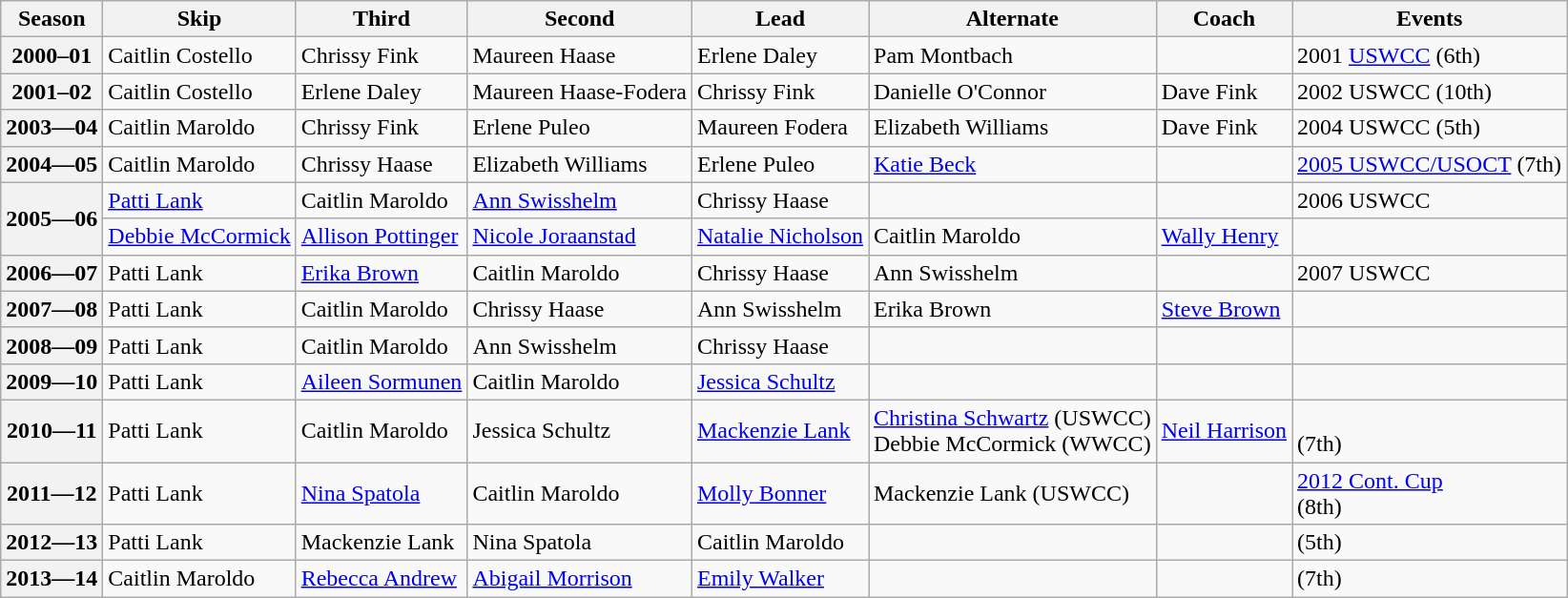<table class="wikitable">
<tr>
<th scope="col">Season</th>
<th scope="col">Skip</th>
<th scope="col">Third</th>
<th scope="col">Second</th>
<th scope="col">Lead</th>
<th scope="col">Alternate</th>
<th scope="col">Coach</th>
<th scope="col">Events</th>
</tr>
<tr>
<th scope="row">2000–01</th>
<td>Caitlin Costello</td>
<td>Chrissy Fink</td>
<td>Maureen Haase</td>
<td>Erlene Daley</td>
<td>Pam Montbach</td>
<td></td>
<td>2001 <a href='#'>USWCC</a> (6th)</td>
</tr>
<tr>
<th scope="row">2001–02</th>
<td>Caitlin Costello</td>
<td>Erlene Daley</td>
<td>Maureen Haase-Fodera</td>
<td>Chrissy Fink</td>
<td>Danielle O'Connor</td>
<td>Dave Fink</td>
<td>2002 USWCC (10th)</td>
</tr>
<tr>
<th scope="row">2003—04</th>
<td>Caitlin Maroldo</td>
<td>Chrissy Fink</td>
<td>Erlene Puleo</td>
<td>Maureen Fodera</td>
<td>Elizabeth Williams</td>
<td>Dave Fink</td>
<td>2004 USWCC (5th)</td>
</tr>
<tr>
<th scope="row">2004—05</th>
<td>Caitlin Maroldo</td>
<td>Chrissy Haase</td>
<td>Elizabeth Williams</td>
<td>Erlene Puleo</td>
<td><a href='#'>Katie Beck</a></td>
<td></td>
<td><a href='#'>2005 USWCC/USOCT</a> (7th)</td>
</tr>
<tr>
<th scope="row" rowspan=2>2005—06</th>
<td><a href='#'>Patti Lank</a></td>
<td>Caitlin Maroldo</td>
<td><a href='#'>Ann Swisshelm</a></td>
<td>Chrissy Haase</td>
<td></td>
<td></td>
<td>2006 USWCC </td>
</tr>
<tr>
<td><a href='#'>Debbie McCormick</a></td>
<td><a href='#'>Allison Pottinger</a></td>
<td><a href='#'>Nicole Joraanstad</a></td>
<td><a href='#'>Natalie Nicholson</a></td>
<td>Caitlin Maroldo</td>
<td><a href='#'>Wally Henry</a></td>
<td> </td>
</tr>
<tr>
<th scope="row">2006—07</th>
<td>Patti Lank</td>
<td><a href='#'>Erika Brown</a></td>
<td>Caitlin Maroldo</td>
<td>Chrissy Haase</td>
<td>Ann Swisshelm</td>
<td></td>
<td>2007 USWCC </td>
</tr>
<tr>
<th scope="row">2007—08</th>
<td>Patti Lank</td>
<td>Caitlin Maroldo</td>
<td>Chrissy Haase</td>
<td>Ann Swisshelm</td>
<td>Erika Brown</td>
<td><a href='#'>Steve Brown</a></td>
<td> </td>
</tr>
<tr>
<th scope="row">2008—09</th>
<td>Patti Lank</td>
<td>Caitlin Maroldo</td>
<td>Ann Swisshelm</td>
<td>Chrissy Haase</td>
<td></td>
<td></td>
<td> </td>
</tr>
<tr>
<th scope="row">2009—10</th>
<td>Patti Lank</td>
<td><a href='#'>Aileen Sormunen</a></td>
<td>Caitlin Maroldo</td>
<td><a href='#'>Jessica Schultz</a></td>
<td></td>
<td></td>
<td> </td>
</tr>
<tr>
<th scope="row">2010—11</th>
<td>Patti Lank</td>
<td>Caitlin Maroldo</td>
<td>Jessica Schultz</td>
<td><a href='#'>Mackenzie Lank</a></td>
<td><a href='#'>Christina Schwartz</a> (USWCC)<br> Debbie McCormick (WWCC)</td>
<td><a href='#'>Neil Harrison</a></td>
<td> <br> (7th)</td>
</tr>
<tr>
<th scope="row">2011—12</th>
<td>Patti Lank</td>
<td><a href='#'>Nina Spatola</a></td>
<td>Caitlin Maroldo</td>
<td><a href='#'>Molly Bonner</a></td>
<td>Mackenzie Lank (USWCC)</td>
<td></td>
<td><a href='#'>2012 Cont. Cup</a> <br> (8th)</td>
</tr>
<tr>
<th scope="row">2012—13</th>
<td>Patti Lank</td>
<td>Mackenzie Lank</td>
<td>Nina Spatola</td>
<td>Caitlin Maroldo</td>
<td></td>
<td></td>
<td> (5th)</td>
</tr>
<tr>
<th scope="row">2013—14</th>
<td>Caitlin Maroldo</td>
<td><a href='#'>Rebecca Andrew</a></td>
<td><a href='#'>Abigail Morrison</a></td>
<td><a href='#'>Emily Walker</a></td>
<td></td>
<td></td>
<td> (7th)</td>
</tr>
</table>
